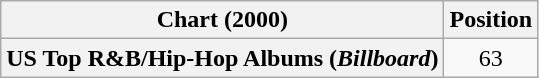<table class="wikitable plainrowheaders">
<tr>
<th>Chart (2000)</th>
<th>Position</th>
</tr>
<tr>
<th scope="row">US Top R&B/Hip-Hop Albums (<em>Billboard</em>)</th>
<td style="text-align:center;">63</td>
</tr>
</table>
